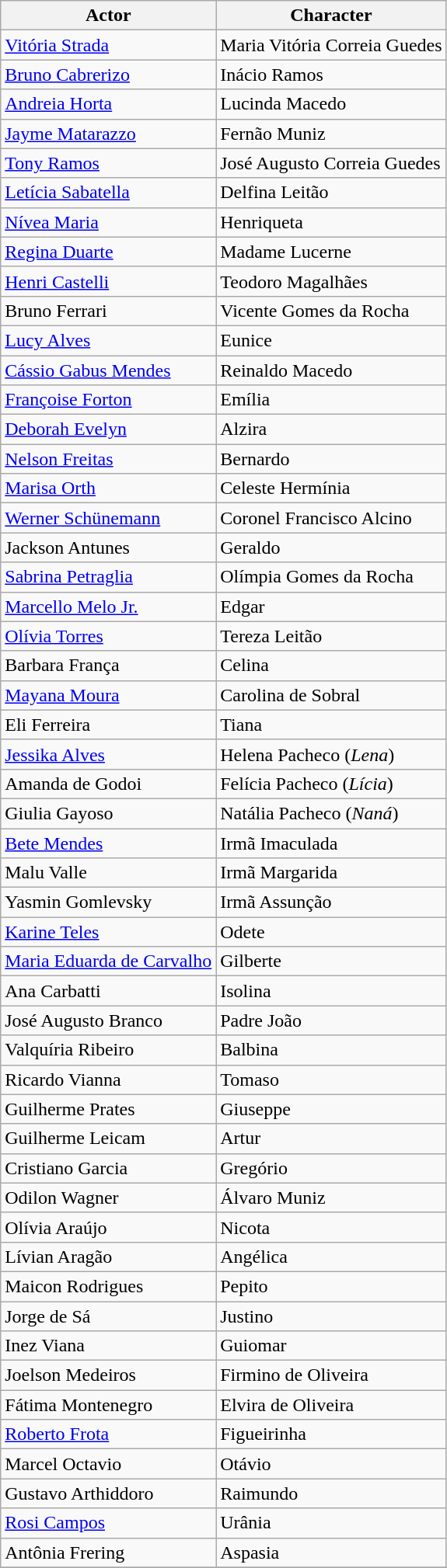<table class="wikitable">
<tr>
<th>Actor</th>
<th>Character</th>
</tr>
<tr>
<td><a href='#'>Vitória Strada</a></td>
<td>Maria Vitória Correia Guedes</td>
</tr>
<tr>
<td><a href='#'>Bruno Cabrerizo</a></td>
<td>Inácio Ramos</td>
</tr>
<tr>
<td><a href='#'>Andreia Horta</a></td>
<td>Lucinda Macedo</td>
</tr>
<tr>
<td><a href='#'>Jayme Matarazzo</a></td>
<td>Fernão Muniz</td>
</tr>
<tr>
<td><a href='#'>Tony Ramos</a></td>
<td>José Augusto Correia Guedes</td>
</tr>
<tr>
<td><a href='#'>Letícia Sabatella</a></td>
<td>Delfina Leitão</td>
</tr>
<tr>
<td><a href='#'>Nívea Maria</a></td>
<td>Henriqueta</td>
</tr>
<tr>
<td><a href='#'>Regina Duarte</a></td>
<td>Madame Lucerne</td>
</tr>
<tr>
<td><a href='#'>Henri Castelli</a></td>
<td>Teodoro Magalhães</td>
</tr>
<tr>
<td>Bruno Ferrari</td>
<td>Vicente Gomes da Rocha</td>
</tr>
<tr>
<td><a href='#'>Lucy Alves</a></td>
<td>Eunice</td>
</tr>
<tr>
<td><a href='#'>Cássio Gabus Mendes</a></td>
<td>Reinaldo Macedo</td>
</tr>
<tr>
<td><a href='#'>Françoise Forton</a></td>
<td>Emília</td>
</tr>
<tr>
<td><a href='#'>Deborah Evelyn</a></td>
<td>Alzira</td>
</tr>
<tr>
<td><a href='#'>Nelson Freitas</a></td>
<td>Bernardo</td>
</tr>
<tr>
<td><a href='#'>Marisa Orth</a></td>
<td>Celeste Hermínia</td>
</tr>
<tr>
<td><a href='#'>Werner Schünemann</a></td>
<td>Coronel Francisco Alcino</td>
</tr>
<tr>
<td>Jackson Antunes</td>
<td>Geraldo</td>
</tr>
<tr>
<td><a href='#'>Sabrina Petraglia</a></td>
<td>Olímpia Gomes da Rocha</td>
</tr>
<tr>
<td><a href='#'>Marcello Melo Jr.</a></td>
<td>Edgar</td>
</tr>
<tr>
<td><a href='#'>Olívia Torres</a></td>
<td>Tereza Leitão</td>
</tr>
<tr>
<td>Barbara França</td>
<td>Celina</td>
</tr>
<tr>
<td><a href='#'>Mayana Moura</a></td>
<td>Carolina de Sobral</td>
</tr>
<tr>
<td>Eli Ferreira</td>
<td>Tiana</td>
</tr>
<tr>
<td><a href='#'>Jessika Alves</a></td>
<td>Helena Pacheco (<em>Lena</em>)</td>
</tr>
<tr>
<td>Amanda de Godoi</td>
<td>Felícia Pacheco (<em>Lícia</em>) </td>
</tr>
<tr>
<td>Giulia Gayoso</td>
<td>Natália Pacheco (<em>Naná</em>)</td>
</tr>
<tr>
<td><a href='#'>Bete Mendes</a></td>
<td>Irmã Imaculada</td>
</tr>
<tr>
<td>Malu Valle</td>
<td>Irmã Margarida</td>
</tr>
<tr>
<td>Yasmin Gomlevsky</td>
<td>Irmã Assunção</td>
</tr>
<tr>
<td><a href='#'>Karine Teles</a></td>
<td>Odete</td>
</tr>
<tr>
<td><a href='#'>Maria Eduarda de Carvalho</a></td>
<td>Gilberte</td>
</tr>
<tr>
<td>Ana Carbatti</td>
<td>Isolina</td>
</tr>
<tr>
<td>José Augusto Branco</td>
<td>Padre João</td>
</tr>
<tr>
<td>Valquíria Ribeiro</td>
<td>Balbina</td>
</tr>
<tr>
<td>Ricardo Vianna</td>
<td>Tomaso</td>
</tr>
<tr>
<td>Guilherme Prates</td>
<td>Giuseppe</td>
</tr>
<tr>
<td>Guilherme Leicam</td>
<td>Artur</td>
</tr>
<tr>
<td>Cristiano Garcia</td>
<td>Gregório</td>
</tr>
<tr>
<td>Odilon Wagner</td>
<td>Álvaro Muniz</td>
</tr>
<tr>
<td>Olívia Araújo</td>
<td>Nicota</td>
</tr>
<tr>
<td>Lívian Aragão</td>
<td>Angélica</td>
</tr>
<tr>
<td>Maicon Rodrigues</td>
<td>Pepito</td>
</tr>
<tr>
<td>Jorge de Sá</td>
<td>Justino</td>
</tr>
<tr>
<td>Inez Viana</td>
<td>Guiomar</td>
</tr>
<tr>
<td>Joelson Medeiros</td>
<td>Firmino de Oliveira</td>
</tr>
<tr>
<td>Fátima Montenegro</td>
<td>Elvira de Oliveira</td>
</tr>
<tr>
<td><a href='#'>Roberto Frota</a></td>
<td>Figueirinha</td>
</tr>
<tr>
<td>Marcel Octavio</td>
<td>Otávio</td>
</tr>
<tr>
<td>Gustavo Arthiddoro</td>
<td>Raimundo</td>
</tr>
<tr>
<td><a href='#'>Rosi Campos</a></td>
<td>Urânia</td>
</tr>
<tr>
<td>Antônia Frering</td>
<td>Aspasia</td>
</tr>
<tr>
</tr>
</table>
